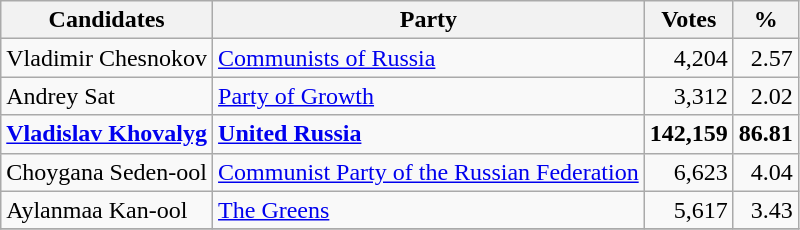<table class="wikitable sortable">
<tr>
<th>Candidates</th>
<th>Party</th>
<th>Votes</th>
<th>%</th>
</tr>
<tr>
<td>Vladimir Chesnokov</td>
<td><a href='#'>Communists of Russia</a></td>
<td align=right>4,204</td>
<td align=right>2.57</td>
</tr>
<tr>
<td>Andrey Sat</td>
<td><a href='#'>Party of Growth</a></td>
<td align=right>3,312</td>
<td align=right>2.02</td>
</tr>
<tr>
<td><strong><a href='#'>Vladislav Khovalyg</a></strong></td>
<td><strong><a href='#'>United Russia</a></strong></td>
<td align=right><strong>142,159</strong></td>
<td align=right><strong>86.81</strong></td>
</tr>
<tr>
<td>Choygana Seden-ool</td>
<td><a href='#'>Communist Party of the Russian Federation</a></td>
<td align=right>6,623</td>
<td align=right>4.04</td>
</tr>
<tr>
<td>Aylanmaa Kan-ool</td>
<td><a href='#'>The Greens</a></td>
<td align=right>5,617</td>
<td align=right>3.43</td>
</tr>
<tr>
</tr>
</table>
